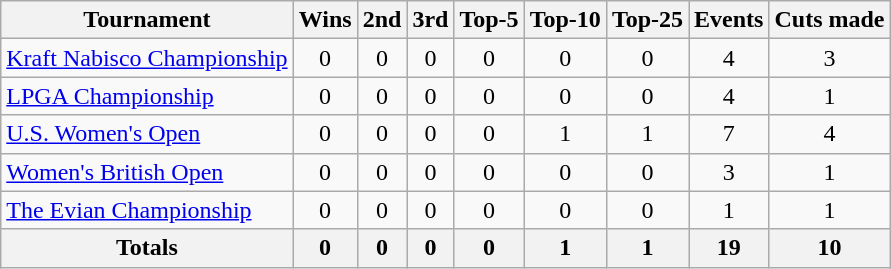<table class=wikitable style=text-align:center>
<tr>
<th>Tournament</th>
<th>Wins</th>
<th>2nd</th>
<th>3rd</th>
<th>Top-5</th>
<th>Top-10</th>
<th>Top-25</th>
<th>Events</th>
<th>Cuts made</th>
</tr>
<tr>
<td align=left><a href='#'>Kraft Nabisco Championship</a></td>
<td>0</td>
<td>0</td>
<td>0</td>
<td>0</td>
<td>0</td>
<td>0</td>
<td>4</td>
<td>3</td>
</tr>
<tr>
<td align=left><a href='#'>LPGA Championship</a></td>
<td>0</td>
<td>0</td>
<td>0</td>
<td>0</td>
<td>0</td>
<td>0</td>
<td>4</td>
<td>1</td>
</tr>
<tr>
<td align=left><a href='#'>U.S. Women's Open</a></td>
<td>0</td>
<td>0</td>
<td>0</td>
<td>0</td>
<td>1</td>
<td>1</td>
<td>7</td>
<td>4</td>
</tr>
<tr>
<td align=left><a href='#'>Women's British Open</a></td>
<td>0</td>
<td>0</td>
<td>0</td>
<td>0</td>
<td>0</td>
<td>0</td>
<td>3</td>
<td>1</td>
</tr>
<tr>
<td align=left><a href='#'>The Evian Championship</a></td>
<td>0</td>
<td>0</td>
<td>0</td>
<td>0</td>
<td>0</td>
<td>0</td>
<td>1</td>
<td>1</td>
</tr>
<tr>
<th>Totals</th>
<th>0</th>
<th>0</th>
<th>0</th>
<th>0</th>
<th>1</th>
<th>1</th>
<th>19</th>
<th>10</th>
</tr>
</table>
